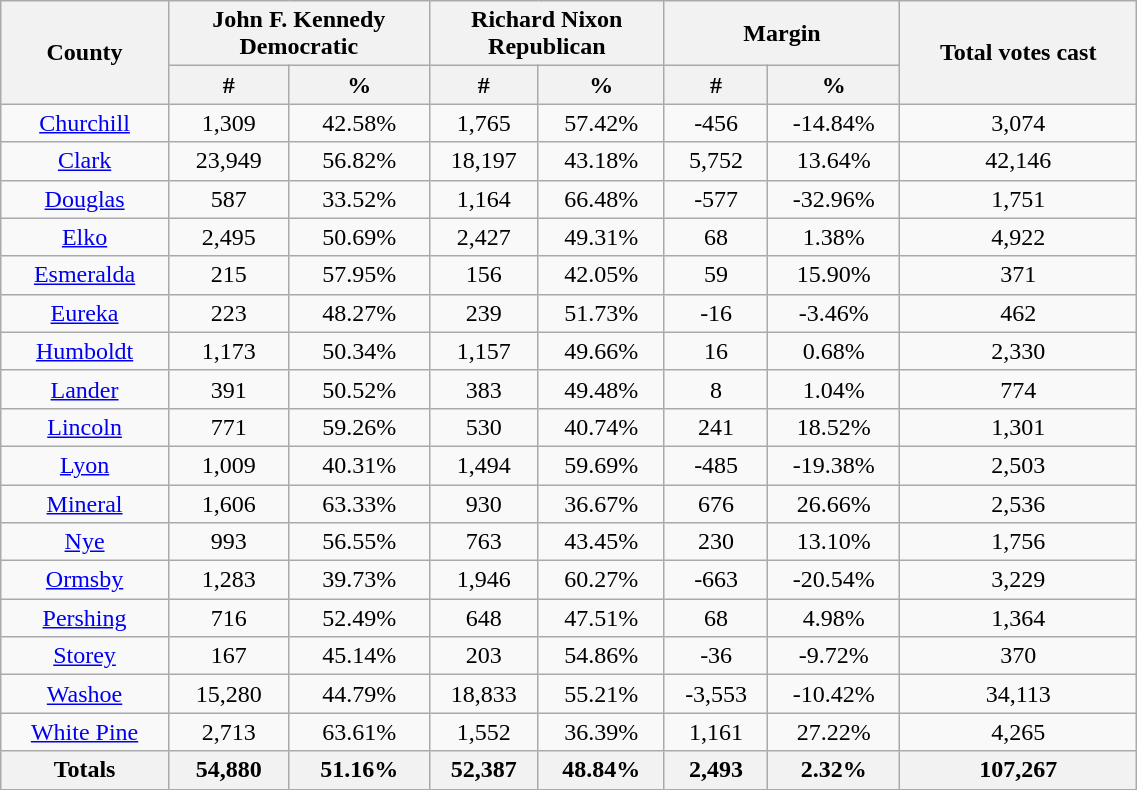<table width="60%"  class="wikitable sortable" style="text-align:center">
<tr>
<th style="text-align:center;" rowspan="2">County</th>
<th style="text-align:center;" colspan="2">John F. Kennedy<br>Democratic</th>
<th style="text-align:center;" colspan="2">Richard Nixon<br>Republican</th>
<th style="text-align:center;" colspan="2">Margin</th>
<th style="text-align:center;" rowspan="2">Total votes cast</th>
</tr>
<tr>
<th style="text-align:center;" data-sort-type="number">#</th>
<th style="text-align:center;" data-sort-type="number">%</th>
<th style="text-align:center;" data-sort-type="number">#</th>
<th style="text-align:center;" data-sort-type="number">%</th>
<th style="text-align:center;" data-sort-type="number">#</th>
<th style="text-align:center;" data-sort-type="number">%</th>
</tr>
<tr style="text-align:center;">
<td><a href='#'>Churchill</a></td>
<td>1,309</td>
<td>42.58%</td>
<td>1,765</td>
<td>57.42%</td>
<td>-456</td>
<td>-14.84%</td>
<td>3,074</td>
</tr>
<tr style="text-align:center;">
<td><a href='#'>Clark</a></td>
<td>23,949</td>
<td>56.82%</td>
<td>18,197</td>
<td>43.18%</td>
<td>5,752</td>
<td>13.64%</td>
<td>42,146</td>
</tr>
<tr style="text-align:center;">
<td><a href='#'>Douglas</a></td>
<td>587</td>
<td>33.52%</td>
<td>1,164</td>
<td>66.48%</td>
<td>-577</td>
<td>-32.96%</td>
<td>1,751</td>
</tr>
<tr style="text-align:center;">
<td><a href='#'>Elko</a></td>
<td>2,495</td>
<td>50.69%</td>
<td>2,427</td>
<td>49.31%</td>
<td>68</td>
<td>1.38%</td>
<td>4,922</td>
</tr>
<tr style="text-align:center;">
<td><a href='#'>Esmeralda</a></td>
<td>215</td>
<td>57.95%</td>
<td>156</td>
<td>42.05%</td>
<td>59</td>
<td>15.90%</td>
<td>371</td>
</tr>
<tr style="text-align:center;">
<td><a href='#'>Eureka</a></td>
<td>223</td>
<td>48.27%</td>
<td>239</td>
<td>51.73%</td>
<td>-16</td>
<td>-3.46%</td>
<td>462</td>
</tr>
<tr style="text-align:center;">
<td><a href='#'>Humboldt</a></td>
<td>1,173</td>
<td>50.34%</td>
<td>1,157</td>
<td>49.66%</td>
<td>16</td>
<td>0.68%</td>
<td>2,330</td>
</tr>
<tr style="text-align:center;">
<td><a href='#'>Lander</a></td>
<td>391</td>
<td>50.52%</td>
<td>383</td>
<td>49.48%</td>
<td>8</td>
<td>1.04%</td>
<td>774</td>
</tr>
<tr style="text-align:center;">
<td><a href='#'>Lincoln</a></td>
<td>771</td>
<td>59.26%</td>
<td>530</td>
<td>40.74%</td>
<td>241</td>
<td>18.52%</td>
<td>1,301</td>
</tr>
<tr style="text-align:center;">
<td><a href='#'>Lyon</a></td>
<td>1,009</td>
<td>40.31%</td>
<td>1,494</td>
<td>59.69%</td>
<td>-485</td>
<td>-19.38%</td>
<td>2,503</td>
</tr>
<tr style="text-align:center;">
<td><a href='#'>Mineral</a></td>
<td>1,606</td>
<td>63.33%</td>
<td>930</td>
<td>36.67%</td>
<td>676</td>
<td>26.66%</td>
<td>2,536</td>
</tr>
<tr style="text-align:center;">
<td><a href='#'>Nye</a></td>
<td>993</td>
<td>56.55%</td>
<td>763</td>
<td>43.45%</td>
<td>230</td>
<td>13.10%</td>
<td>1,756</td>
</tr>
<tr style="text-align:center;">
<td><a href='#'>Ormsby</a></td>
<td>1,283</td>
<td>39.73%</td>
<td>1,946</td>
<td>60.27%</td>
<td>-663</td>
<td>-20.54%</td>
<td>3,229</td>
</tr>
<tr style="text-align:center;">
<td><a href='#'>Pershing</a></td>
<td>716</td>
<td>52.49%</td>
<td>648</td>
<td>47.51%</td>
<td>68</td>
<td>4.98%</td>
<td>1,364</td>
</tr>
<tr style="text-align:center;">
<td><a href='#'>Storey</a></td>
<td>167</td>
<td>45.14%</td>
<td>203</td>
<td>54.86%</td>
<td>-36</td>
<td>-9.72%</td>
<td>370</td>
</tr>
<tr style="text-align:center;">
<td><a href='#'>Washoe</a></td>
<td>15,280</td>
<td>44.79%</td>
<td>18,833</td>
<td>55.21%</td>
<td>-3,553</td>
<td>-10.42%</td>
<td>34,113</td>
</tr>
<tr style="text-align:center;">
<td><a href='#'>White Pine</a></td>
<td>2,713</td>
<td>63.61%</td>
<td>1,552</td>
<td>36.39%</td>
<td>1,161</td>
<td>27.22%</td>
<td>4,265</td>
</tr>
<tr style="text-align:center;">
<th>Totals</th>
<th>54,880</th>
<th>51.16%</th>
<th>52,387</th>
<th>48.84%</th>
<th>2,493</th>
<th>2.32%</th>
<th>107,267</th>
</tr>
</table>
